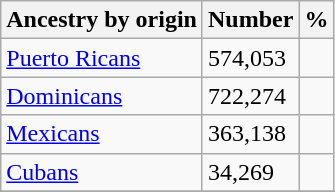<table class="wikitable sortable" font-size:75%">
<tr>
<th>Ancestry by origin</th>
<th>Number</th>
<th>%</th>
</tr>
<tr>
<td> <a href='#'>Puerto Ricans</a></td>
<td>574,053</td>
<td></td>
</tr>
<tr>
<td> <a href='#'>Dominicans</a></td>
<td>722,274</td>
<td></td>
</tr>
<tr>
<td> <a href='#'>Mexicans</a></td>
<td>363,138</td>
<td></td>
</tr>
<tr>
<td> <a href='#'>Cubans</a></td>
<td>34,269</td>
<td></td>
</tr>
<tr>
</tr>
<tr class="sortbottom">
</tr>
<tr>
</tr>
</table>
